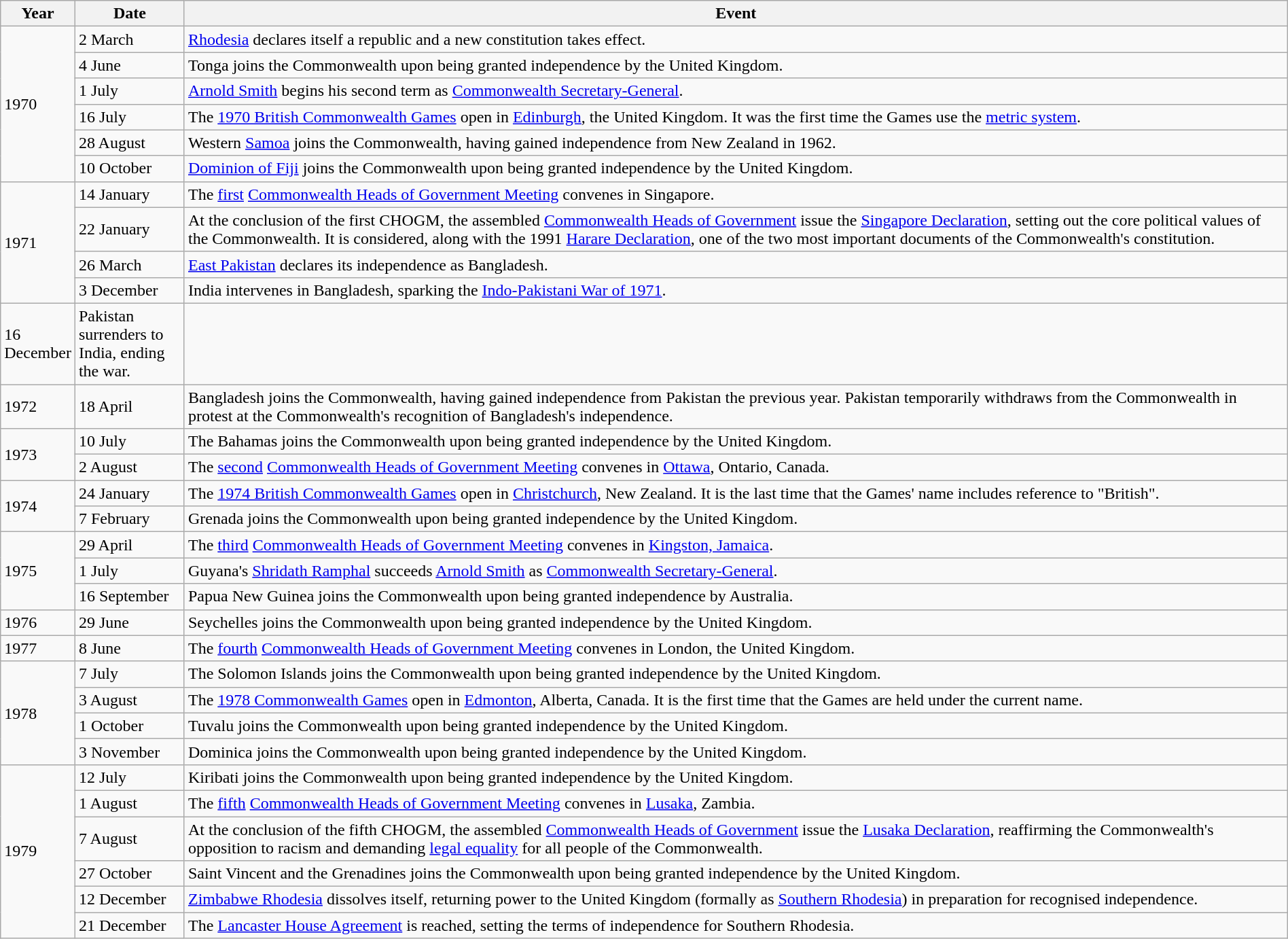<table class="wikitable" width="100%">
<tr>
<th width=50px>Year</th>
<th width=100px>Date</th>
<th>Event</th>
</tr>
<tr>
<td rowspan=6>1970</td>
<td>2 March</td>
<td><a href='#'>Rhodesia</a> declares itself a republic and a new constitution takes effect.</td>
</tr>
<tr>
<td>4 June</td>
<td>Tonga joins the Commonwealth upon being granted independence by the United Kingdom.</td>
</tr>
<tr>
<td>1 July</td>
<td><a href='#'>Arnold Smith</a> begins his second term as <a href='#'>Commonwealth Secretary-General</a>.</td>
</tr>
<tr>
<td>16 July</td>
<td>The <a href='#'>1970 British Commonwealth Games</a> open in <a href='#'>Edinburgh</a>, the United Kingdom. It was the first time the Games use the <a href='#'>metric system</a>.</td>
</tr>
<tr>
<td>28 August</td>
<td>Western <a href='#'>Samoa</a> joins the Commonwealth, having gained independence from New Zealand in 1962.</td>
</tr>
<tr>
<td>10 October</td>
<td><a href='#'>Dominion of Fiji</a> joins the Commonwealth upon being granted independence by the United Kingdom.</td>
</tr>
<tr>
<td rowspan=4>1971</td>
<td>14 January</td>
<td>The <a href='#'>first</a> <a href='#'>Commonwealth Heads of Government Meeting</a> convenes in Singapore.</td>
</tr>
<tr>
<td>22 January</td>
<td>At the conclusion of the first CHOGM, the assembled <a href='#'>Commonwealth Heads of Government</a> issue the <a href='#'>Singapore Declaration</a>, setting out the core political values of the Commonwealth. It is considered, along with the 1991 <a href='#'>Harare Declaration</a>, one of the two most important documents of the Commonwealth's constitution.</td>
</tr>
<tr>
<td>26 March</td>
<td><a href='#'>East Pakistan</a> declares its independence as Bangladesh.</td>
</tr>
<tr>
<td>3 December</td>
<td>India intervenes in Bangladesh, sparking the <a href='#'>Indo-Pakistani War of 1971</a>.</td>
</tr>
<tr>
<td>16 December</td>
<td>Pakistan surrenders to India, ending the war.</td>
</tr>
<tr>
<td>1972</td>
<td>18 April</td>
<td>Bangladesh joins the Commonwealth, having gained independence from Pakistan the previous year. Pakistan temporarily withdraws from the Commonwealth in protest at the Commonwealth's recognition of Bangladesh's independence.</td>
</tr>
<tr>
<td rowspan=2>1973</td>
<td>10 July</td>
<td>The Bahamas joins the Commonwealth upon being granted independence by the United Kingdom.</td>
</tr>
<tr>
<td>2 August</td>
<td>The <a href='#'>second</a> <a href='#'>Commonwealth Heads of Government Meeting</a> convenes in <a href='#'>Ottawa</a>, Ontario, Canada.</td>
</tr>
<tr>
<td rowspan=2>1974</td>
<td>24 January</td>
<td>The <a href='#'>1974 British Commonwealth Games</a> open in <a href='#'>Christchurch</a>, New Zealand. It is the last time that the Games' name includes reference to "British".</td>
</tr>
<tr>
<td>7 February</td>
<td>Grenada joins the Commonwealth upon being granted independence by the United Kingdom.</td>
</tr>
<tr>
<td rowspan=3>1975</td>
<td>29 April</td>
<td>The <a href='#'>third</a> <a href='#'>Commonwealth Heads of Government Meeting</a> convenes in <a href='#'>Kingston, Jamaica</a>.</td>
</tr>
<tr>
<td>1 July</td>
<td>Guyana's <a href='#'>Shridath Ramphal</a> succeeds <a href='#'>Arnold Smith</a> as <a href='#'>Commonwealth Secretary-General</a>.</td>
</tr>
<tr>
<td>16 September</td>
<td>Papua New Guinea joins the Commonwealth upon being granted independence by Australia.</td>
</tr>
<tr>
<td>1976</td>
<td>29 June</td>
<td>Seychelles joins the Commonwealth upon being granted independence by the United Kingdom.</td>
</tr>
<tr>
<td>1977</td>
<td>8 June</td>
<td>The <a href='#'>fourth</a> <a href='#'>Commonwealth Heads of Government Meeting</a> convenes in London, the United Kingdom.</td>
</tr>
<tr>
<td rowspan=4>1978</td>
<td>7 July</td>
<td>The Solomon Islands joins the Commonwealth upon being granted independence by the United Kingdom.</td>
</tr>
<tr>
<td>3 August</td>
<td>The <a href='#'>1978 Commonwealth Games</a> open in <a href='#'>Edmonton</a>, Alberta, Canada. It is the first time that the Games are held under the current name.</td>
</tr>
<tr>
<td>1 October</td>
<td>Tuvalu joins the Commonwealth upon being granted independence by the United Kingdom.</td>
</tr>
<tr>
<td>3 November</td>
<td>Dominica joins the Commonwealth upon being granted independence by the United Kingdom.</td>
</tr>
<tr>
<td rowspan=6>1979</td>
<td>12 July</td>
<td>Kiribati joins the Commonwealth upon being granted independence by the United Kingdom.</td>
</tr>
<tr>
<td>1 August</td>
<td>The <a href='#'>fifth</a> <a href='#'>Commonwealth Heads of Government Meeting</a> convenes in <a href='#'>Lusaka</a>, Zambia.</td>
</tr>
<tr>
<td>7 August</td>
<td>At the conclusion of the fifth CHOGM, the assembled <a href='#'>Commonwealth Heads of Government</a> issue the <a href='#'>Lusaka Declaration</a>, reaffirming the Commonwealth's opposition to racism and demanding <a href='#'>legal equality</a> for all people of the Commonwealth.</td>
</tr>
<tr>
<td>27 October</td>
<td>Saint Vincent and the Grenadines joins the Commonwealth upon being granted independence by the United Kingdom.</td>
</tr>
<tr>
<td>12 December</td>
<td><a href='#'>Zimbabwe Rhodesia</a> dissolves itself, returning power to the United Kingdom (formally as <a href='#'>Southern Rhodesia</a>) in preparation for recognised independence.</td>
</tr>
<tr>
<td>21 December</td>
<td>The <a href='#'>Lancaster House Agreement</a> is reached, setting the terms of independence for Southern Rhodesia.</td>
</tr>
</table>
